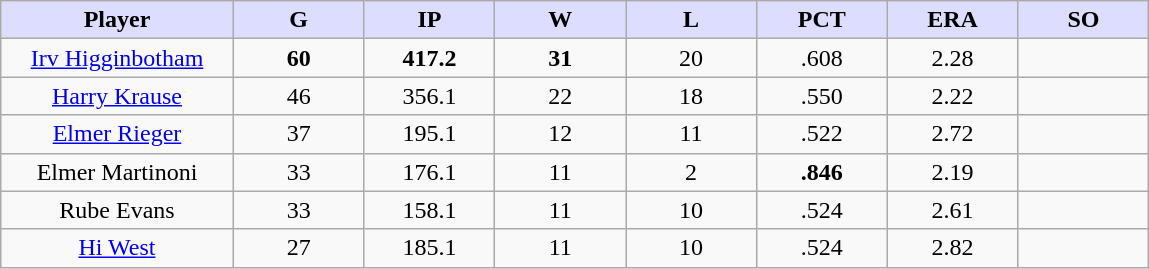<table class="wikitable sortable">
<tr>
<th style="background:#ddf; width:16%;">Player</th>
<th style="background:#ddf; width:9%;">G</th>
<th style="background:#ddf; width:9%;">IP</th>
<th style="background:#ddf; width:9%;">W</th>
<th style="background:#ddf; width:9%;">L</th>
<th style="background:#ddf; width:9%;">PCT</th>
<th style="background:#ddf; width:9%;">ERA</th>
<th style="background:#ddf; width:9%;">SO</th>
</tr>
<tr style="text-align:center;">
<td><a href='#'>Irv Higginbotham</a></td>
<td><strong>60</strong></td>
<td><strong>417.2</strong></td>
<td><strong>31</strong></td>
<td>20</td>
<td>.608</td>
<td>2.28</td>
<td></td>
</tr>
<tr style="text-align:center;">
<td><a href='#'>Harry Krause</a></td>
<td>46</td>
<td>356.1</td>
<td>22</td>
<td>18</td>
<td>.550</td>
<td>2.22</td>
<td></td>
</tr>
<tr style="text-align:center;">
<td><a href='#'>Elmer Rieger</a></td>
<td>37</td>
<td>195.1</td>
<td>12</td>
<td>11</td>
<td>.522</td>
<td>2.72</td>
<td></td>
</tr>
<tr style="text-align:center;">
<td>Elmer Martinoni</td>
<td>33</td>
<td>176.1</td>
<td>11</td>
<td>2</td>
<td><strong>.846</strong></td>
<td>2.19</td>
<td></td>
</tr>
<tr style="text-align:center;">
<td>Rube Evans</td>
<td>33</td>
<td>158.1</td>
<td>11</td>
<td>10</td>
<td>.524</td>
<td>2.61</td>
<td></td>
</tr>
<tr style="text-align:center;">
<td><a href='#'>Hi West</a></td>
<td>27</td>
<td>185.1</td>
<td>11</td>
<td>10</td>
<td>.524</td>
<td>2.82</td>
<td></td>
</tr>
</table>
